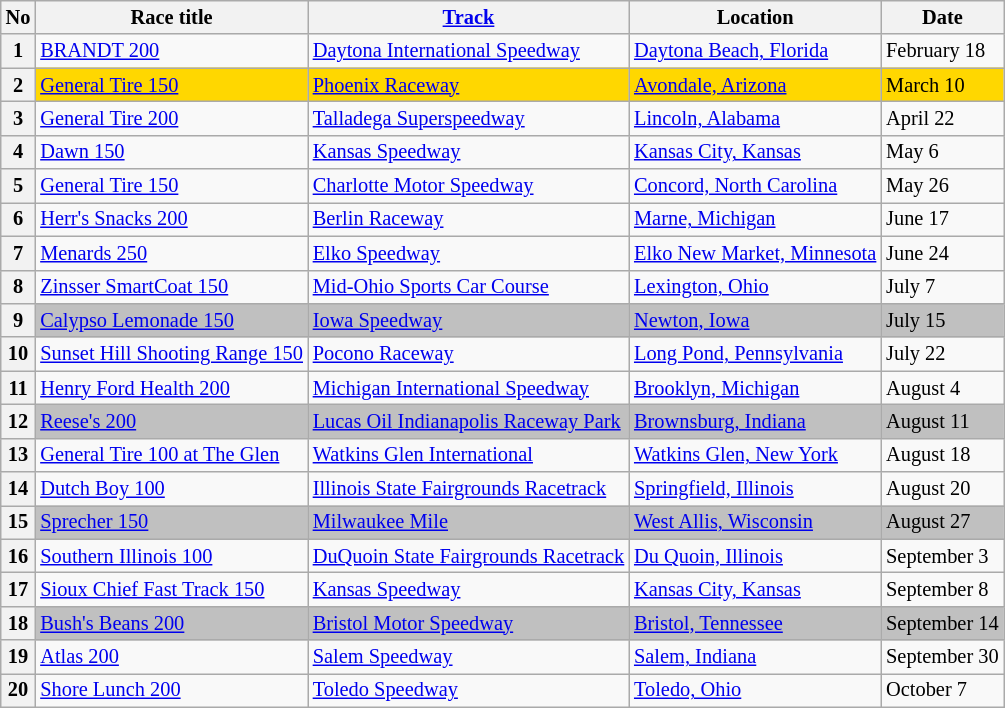<table class="wikitable" style="font-size:85%">
<tr>
<th>No</th>
<th>Race title</th>
<th><a href='#'>Track</a></th>
<th>Location</th>
<th>Date</th>
</tr>
<tr>
<th>1</th>
<td><a href='#'>BRANDT 200</a></td>
<td><a href='#'>Daytona International Speedway</a></td>
<td><a href='#'>Daytona Beach, Florida</a></td>
<td>February 18</td>
</tr>
<tr>
<th>2</th>
<td bgcolor=gold><a href='#'>General Tire 150</a></td>
<td bgcolor=gold><a href='#'>Phoenix Raceway</a></td>
<td bgcolor=gold><a href='#'>Avondale, Arizona</a></td>
<td bgcolor=gold>March 10</td>
</tr>
<tr>
<th>3</th>
<td><a href='#'>General Tire 200</a></td>
<td><a href='#'>Talladega Superspeedway</a></td>
<td><a href='#'>Lincoln, Alabama</a></td>
<td>April 22</td>
</tr>
<tr>
<th>4</th>
<td><a href='#'>Dawn 150</a></td>
<td><a href='#'>Kansas Speedway</a></td>
<td><a href='#'>Kansas City, Kansas</a></td>
<td>May 6</td>
</tr>
<tr>
<th>5</th>
<td><a href='#'>General Tire 150</a></td>
<td><a href='#'>Charlotte Motor Speedway</a></td>
<td><a href='#'>Concord, North Carolina</a></td>
<td>May 26</td>
</tr>
<tr>
<th>6</th>
<td><a href='#'>Herr's Snacks 200</a></td>
<td><a href='#'>Berlin Raceway</a></td>
<td><a href='#'>Marne, Michigan</a></td>
<td>June 17</td>
</tr>
<tr>
<th>7</th>
<td><a href='#'>Menards 250</a></td>
<td><a href='#'>Elko Speedway</a></td>
<td><a href='#'>Elko New Market, Minnesota</a></td>
<td>June 24</td>
</tr>
<tr>
<th>8</th>
<td><a href='#'>Zinsser SmartCoat 150</a></td>
<td><a href='#'>Mid-Ohio Sports Car Course</a></td>
<td><a href='#'>Lexington, Ohio</a></td>
<td>July 7</td>
</tr>
<tr>
<th>9</th>
<td bgcolor=silver><a href='#'>Calypso Lemonade 150</a></td>
<td bgcolor=silver><a href='#'>Iowa Speedway</a></td>
<td bgcolor=silver><a href='#'>Newton, Iowa</a></td>
<td bgcolor=silver>July 15</td>
</tr>
<tr>
<th>10</th>
<td><a href='#'>Sunset Hill Shooting Range 150</a></td>
<td><a href='#'>Pocono Raceway</a></td>
<td><a href='#'>Long Pond, Pennsylvania</a></td>
<td>July 22</td>
</tr>
<tr>
<th>11</th>
<td><a href='#'>Henry Ford Health 200</a></td>
<td><a href='#'>Michigan International Speedway</a></td>
<td><a href='#'>Brooklyn, Michigan</a></td>
<td>August 4</td>
</tr>
<tr>
<th>12</th>
<td bgcolor=silver><a href='#'>Reese's 200</a></td>
<td bgcolor=silver><a href='#'>Lucas Oil Indianapolis Raceway Park</a></td>
<td bgcolor=silver><a href='#'>Brownsburg, Indiana</a></td>
<td bgcolor=silver>August 11</td>
</tr>
<tr>
<th>13</th>
<td><a href='#'>General Tire 100 at The Glen</a></td>
<td><a href='#'>Watkins Glen International</a></td>
<td><a href='#'>Watkins Glen, New York</a></td>
<td>August 18</td>
</tr>
<tr>
<th>14</th>
<td><a href='#'>Dutch Boy 100</a></td>
<td><a href='#'>Illinois State Fairgrounds Racetrack</a></td>
<td><a href='#'>Springfield, Illinois</a></td>
<td>August 20</td>
</tr>
<tr>
<th>15</th>
<td bgcolor=silver><a href='#'>Sprecher 150</a></td>
<td bgcolor=silver><a href='#'>Milwaukee Mile</a></td>
<td bgcolor=silver><a href='#'>West Allis, Wisconsin</a></td>
<td bgcolor=silver>August 27</td>
</tr>
<tr>
<th>16</th>
<td><a href='#'>Southern Illinois 100</a></td>
<td><a href='#'>DuQuoin State Fairgrounds Racetrack</a></td>
<td><a href='#'>Du Quoin, Illinois</a></td>
<td>September 3</td>
</tr>
<tr>
<th>17</th>
<td><a href='#'>Sioux Chief Fast Track 150</a></td>
<td><a href='#'>Kansas Speedway</a></td>
<td><a href='#'>Kansas City, Kansas</a></td>
<td>September 8</td>
</tr>
<tr>
<th>18</th>
<td bgcolor=silver><a href='#'>Bush's Beans 200</a></td>
<td bgcolor=silver><a href='#'>Bristol Motor Speedway</a></td>
<td bgcolor=silver><a href='#'>Bristol, Tennessee</a></td>
<td bgcolor=silver>September 14</td>
</tr>
<tr>
<th>19</th>
<td><a href='#'>Atlas 200</a></td>
<td><a href='#'>Salem Speedway</a></td>
<td><a href='#'>Salem, Indiana</a></td>
<td>September 30</td>
</tr>
<tr>
<th>20</th>
<td><a href='#'>Shore Lunch 200</a></td>
<td><a href='#'>Toledo Speedway</a></td>
<td><a href='#'>Toledo, Ohio</a></td>
<td>October 7</td>
</tr>
</table>
